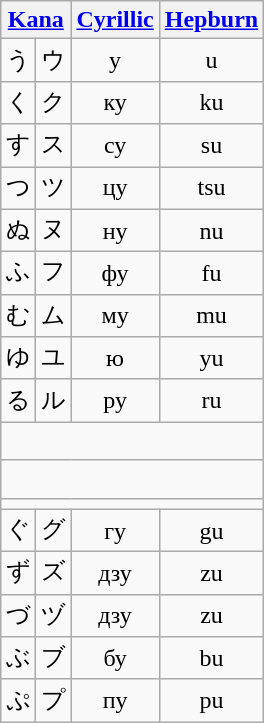<table class="wikitable" style="text-align:center; display:inline-table;">
<tr>
<th colspan="2"><a href='#'>Kana</a></th>
<th><a href='#'>Cyrillic</a></th>
<th><a href='#'>Hepburn</a></th>
</tr>
<tr>
<td>う</td>
<td>ウ</td>
<td>у</td>
<td>u</td>
</tr>
<tr>
<td>く</td>
<td>ク</td>
<td>ку</td>
<td>ku</td>
</tr>
<tr>
<td>す</td>
<td>ス</td>
<td>су</td>
<td>su</td>
</tr>
<tr>
<td>つ</td>
<td>ツ</td>
<td>цу</td>
<td>tsu</td>
</tr>
<tr>
<td>ぬ</td>
<td>ヌ</td>
<td>ну</td>
<td>nu</td>
</tr>
<tr>
<td>ふ</td>
<td>フ</td>
<td>фу</td>
<td>fu</td>
</tr>
<tr>
<td>む</td>
<td>ム</td>
<td>му</td>
<td>mu</td>
</tr>
<tr>
<td>ゆ</td>
<td>ユ</td>
<td>ю</td>
<td>yu</td>
</tr>
<tr>
<td>る</td>
<td>ル</td>
<td>ру</td>
<td>ru</td>
</tr>
<tr>
<td colspan="4"> </td>
</tr>
<tr>
<td colspan="4"> </td>
</tr>
<tr>
<td colspan="4"></td>
</tr>
<tr>
<td>ぐ</td>
<td>グ</td>
<td>гу</td>
<td>gu</td>
</tr>
<tr>
<td>ず</td>
<td>ズ</td>
<td>дзу</td>
<td>zu</td>
</tr>
<tr>
<td>づ</td>
<td>ヅ</td>
<td>дзу</td>
<td>zu</td>
</tr>
<tr>
<td>ぶ</td>
<td>ブ</td>
<td>бу</td>
<td>bu</td>
</tr>
<tr>
<td>ぷ</td>
<td>プ</td>
<td>пу</td>
<td>pu</td>
</tr>
</table>
